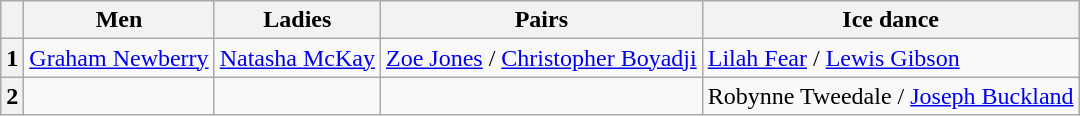<table class="wikitable">
<tr>
<th></th>
<th>Men</th>
<th>Ladies</th>
<th>Pairs</th>
<th>Ice dance</th>
</tr>
<tr>
<th>1</th>
<td><a href='#'>Graham Newberry</a></td>
<td><a href='#'>Natasha McKay</a></td>
<td><a href='#'>Zoe Jones</a> / <a href='#'>Christopher Boyadji</a></td>
<td><a href='#'>Lilah Fear</a> / <a href='#'>Lewis Gibson</a></td>
</tr>
<tr>
<th>2</th>
<td></td>
<td></td>
<td></td>
<td>Robynne Tweedale / <a href='#'>Joseph Buckland</a></td>
</tr>
</table>
